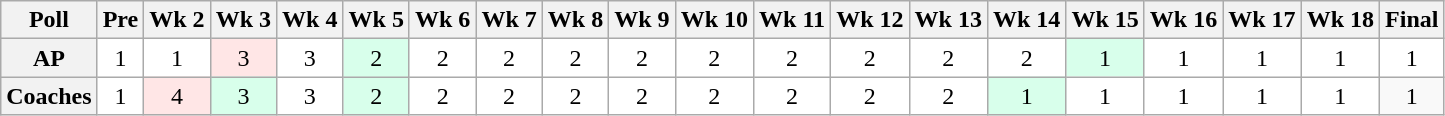<table class="wikitable" style="white-space:nowrap;">
<tr>
<th>Poll</th>
<th>Pre</th>
<th>Wk 2</th>
<th>Wk 3</th>
<th>Wk 4</th>
<th>Wk 5</th>
<th>Wk 6</th>
<th>Wk 7</th>
<th>Wk 8</th>
<th>Wk 9</th>
<th>Wk 10</th>
<th>Wk 11</th>
<th>Wk 12</th>
<th>Wk 13</th>
<th>Wk 14</th>
<th>Wk 15</th>
<th>Wk 16</th>
<th>Wk 17</th>
<th>Wk 18</th>
<th>Final</th>
</tr>
<tr style="text-align:center;">
<th>AP</th>
<td style="background:#FFF;">1</td>
<td style="background:#FFF;">1</td>
<td style="background:#FFE6E6;">3</td>
<td style="background:#FFF;">3</td>
<td style="background:#D8FFEB;">2</td>
<td style="background:#FFF;">2</td>
<td style="background:#FFF;">2</td>
<td style="background:#FFF;">2</td>
<td style="background:#FFF;">2</td>
<td style="background:#FFF;">2</td>
<td style="background:#FFF;">2</td>
<td style="background:#FFF;">2</td>
<td style="background:#FFF;">2</td>
<td style="background:#FFF;">2</td>
<td style="background:#D8FFEB;">1</td>
<td style="background:#FFF;">1</td>
<td style="background:#FFF;">1</td>
<td style="background:#FFF;">1</td>
<td style="background:#FFF;">1</td>
</tr>
<tr style="text-align:center;">
<th>Coaches</th>
<td style="background:#FFF;">1</td>
<td style="background:#FFE6E6;">4</td>
<td style="background:#D8FFEB;">3</td>
<td style="background:#FFF;">3</td>
<td style="background:#D8FFEB;">2</td>
<td style="background:#FFF;">2</td>
<td style="background:#FFF;">2</td>
<td style="background:#FFF;">2</td>
<td style="background:#FFF;">2</td>
<td style="background:#FFF;">2</td>
<td style="background:#FFF;">2</td>
<td style="background:#FFF;">2</td>
<td style="background:#FFF;">2</td>
<td style="background:#D8FFEB;">1</td>
<td style="background:#FFF;">1</td>
<td style="background:#FFF;">1</td>
<td style="background:#FFF;">1</td>
<td style="background:#FFF;">1</td>
<td>1</td>
</tr>
</table>
